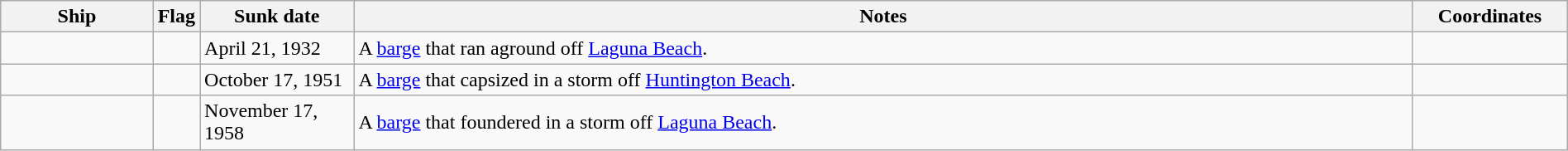<table class=wikitable | style = "width:100%">
<tr>
<th style="width:10%">Ship</th>
<th>Flag</th>
<th style="width:10%">Sunk date</th>
<th style="width:70%">Notes</th>
<th style="width:10%">Coordinates</th>
</tr>
<tr>
<td></td>
<td></td>
<td>April 21, 1932</td>
<td>A <a href='#'>barge</a> that ran aground off <a href='#'>Laguna Beach</a>.</td>
<td></td>
</tr>
<tr>
<td></td>
<td></td>
<td>October 17, 1951</td>
<td>A <a href='#'>barge</a> that capsized in a storm off <a href='#'>Huntington Beach</a>.</td>
<td></td>
</tr>
<tr>
<td></td>
<td></td>
<td>November 17, 1958</td>
<td>A <a href='#'>barge</a> that foundered in a storm off <a href='#'>Laguna Beach</a>.</td>
<td></td>
</tr>
</table>
